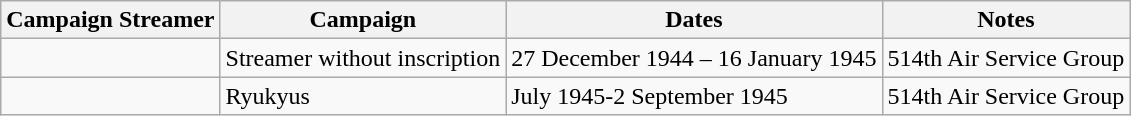<table class="wikitable">
<tr>
<th>Campaign Streamer</th>
<th>Campaign</th>
<th>Dates</th>
<th>Notes</th>
</tr>
<tr>
<td></td>
<td>Streamer without inscription</td>
<td>27 December 1944 – 16 January 1945</td>
<td>514th Air Service Group</td>
</tr>
<tr>
<td></td>
<td>Ryukyus</td>
<td>July 1945-2 September 1945</td>
<td>514th Air Service Group</td>
</tr>
</table>
